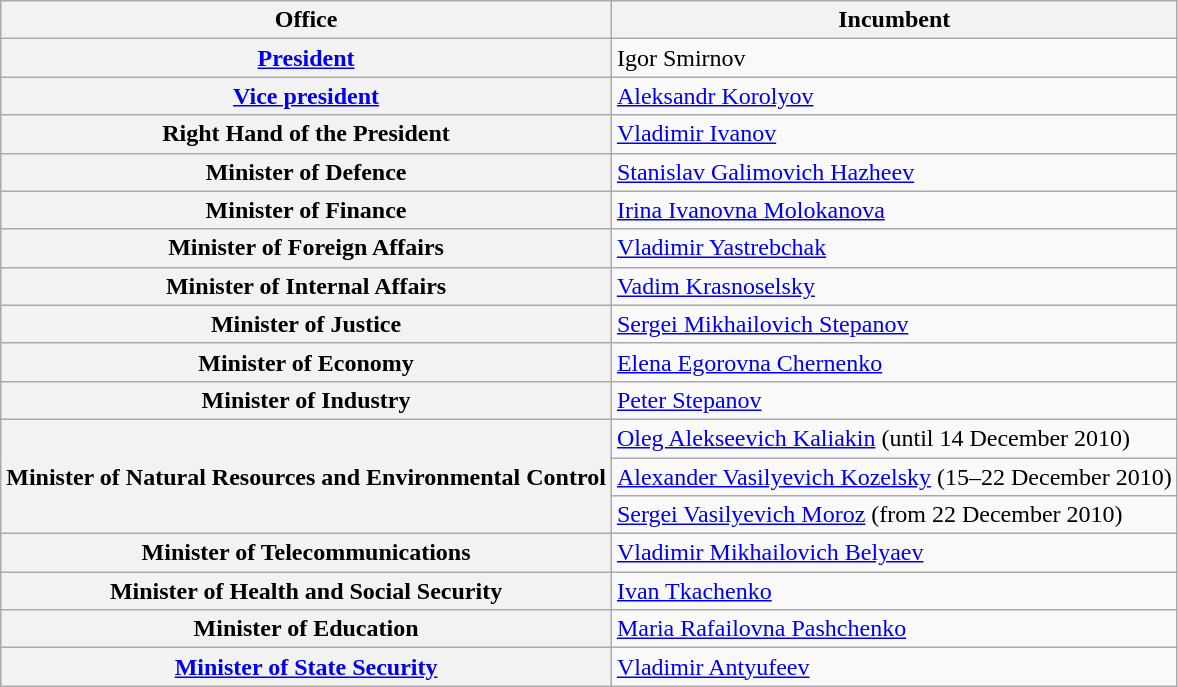<table class="wikitable plainrowheaders">
<tr>
<th scope="col">Office</th>
<th scope="col">Incumbent</th>
</tr>
<tr>
<th scope="row"><a href='#'>President</a></th>
<td>Igor Smirnov</td>
</tr>
<tr>
<th scope="row"><a href='#'>Vice president</a></th>
<td><a href='#'>Aleksandr Korolyov</a></td>
</tr>
<tr>
<th scope="row">Right Hand of the President</th>
<td><a href='#'>Vladimir Ivanov</a></td>
</tr>
<tr>
<th scope="row">Minister of Defence</th>
<td><a href='#'>Stanislav Galimovich Hazheev</a></td>
</tr>
<tr>
<th scope="row">Minister of Finance</th>
<td><a href='#'>Irina Ivanovna Molokanova</a></td>
</tr>
<tr>
<th scope="row">Minister of Foreign Affairs</th>
<td><a href='#'>Vladimir Yastrebchak</a></td>
</tr>
<tr>
<th scope="row">Minister of Internal Affairs</th>
<td><a href='#'>Vadim Krasnoselsky</a></td>
</tr>
<tr>
<th scope="row">Minister of Justice</th>
<td><a href='#'>Sergei Mikhailovich Stepanov</a></td>
</tr>
<tr>
<th scope="row">Minister of Economy</th>
<td><a href='#'>Elena Egorovna Chernenko</a></td>
</tr>
<tr>
<th scope="row">Minister of Industry</th>
<td><a href='#'>Peter Stepanov</a></td>
</tr>
<tr>
<th scope="row" align="left" style="normal" rowspan=3>Minister of Natural Resources and Environmental Control</th>
<td align="left" style="normal"><a href='#'>Oleg Alekseevich Kaliakin</a> (until 14 December 2010)</td>
</tr>
<tr>
<td align="left" style="normal"><a href='#'>Alexander Vasilyevich Kozelsky</a> (15–22 December 2010)</td>
</tr>
<tr>
<td align="left" style="normal"><a href='#'>Sergei Vasilyevich Moroz</a> (from 22 December 2010)</td>
</tr>
<tr>
<th scope="row">Minister of Telecommunications</th>
<td><a href='#'>Vladimir Mikhailovich Belyaev</a></td>
</tr>
<tr>
<th scope="row">Minister of Health and Social Security</th>
<td><a href='#'>Ivan Tkachenko</a></td>
</tr>
<tr>
<th scope="row">Minister of Education</th>
<td><a href='#'>Maria Rafailovna Pashchenko</a></td>
</tr>
<tr>
<th scope="row"><a href='#'>Minister of State Security</a></th>
<td><a href='#'>Vladimir Antyufeev</a></td>
</tr>
</table>
